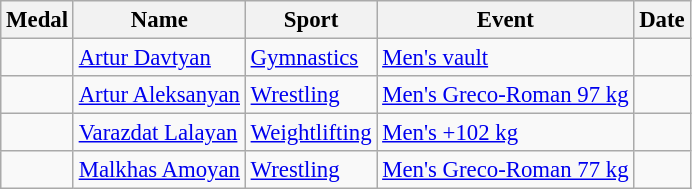<table class="wikitable sortable" style="font-size: 95%;">
<tr>
<th>Medal</th>
<th>Name</th>
<th>Sport</th>
<th>Event</th>
<th>Date</th>
</tr>
<tr>
<td></td>
<td><a href='#'>Artur Davtyan</a></td>
<td><a href='#'>Gymnastics</a></td>
<td><a href='#'>Men's vault</a></td>
<td></td>
</tr>
<tr>
<td></td>
<td><a href='#'>Artur Aleksanyan</a></td>
<td><a href='#'>Wrestling</a></td>
<td><a href='#'>Men's Greco-Roman 97 kg</a></td>
<td></td>
</tr>
<tr>
<td></td>
<td><a href='#'>Varazdat Lalayan</a></td>
<td><a href='#'>Weightlifting</a></td>
<td><a href='#'>Men's +102 kg</a></td>
<td></td>
</tr>
<tr>
<td></td>
<td><a href='#'>Malkhas Amoyan</a></td>
<td><a href='#'>Wrestling</a></td>
<td><a href='#'>Men's Greco-Roman 77 kg</a></td>
<td></td>
</tr>
</table>
